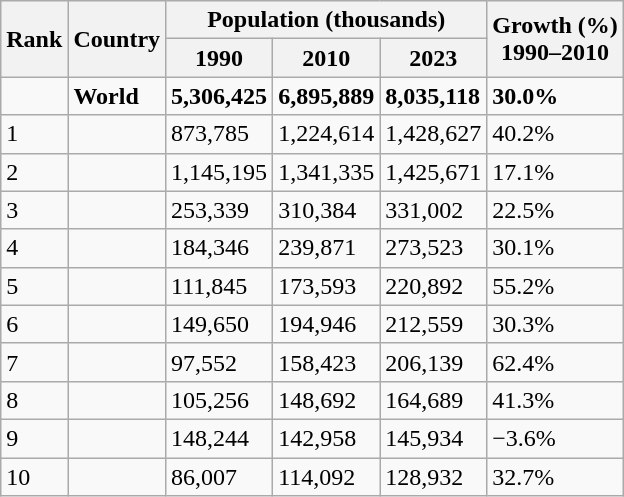<table class="wikitable sortable">
<tr>
<th rowspan=2>Rank</th>
<th rowspan=2>Country</th>
<th colspan=3>Population (thousands)</th>
<th rowspan=2>Growth (%)<br>1990–2010</th>
</tr>
<tr>
<th>1990</th>
<th>2010</th>
<th>2023</th>
</tr>
<tr>
<td></td>
<td> <strong>World</strong></td>
<td><strong>5,306,425</strong></td>
<td><strong>6,895,889</strong></td>
<td><strong>8,035,118</strong></td>
<td><strong>30.0%</strong></td>
</tr>
<tr>
<td>1</td>
<td></td>
<td>873,785</td>
<td>1,224,614</td>
<td>1,428,627</td>
<td>40.2%</td>
</tr>
<tr>
<td>2</td>
<td></td>
<td>1,145,195</td>
<td>1,341,335</td>
<td>1,425,671</td>
<td>17.1%</td>
</tr>
<tr>
<td>3</td>
<td></td>
<td>253,339</td>
<td>310,384</td>
<td>331,002</td>
<td>22.5%</td>
</tr>
<tr>
<td>4</td>
<td></td>
<td>184,346</td>
<td>239,871</td>
<td>273,523</td>
<td>30.1%</td>
</tr>
<tr>
<td>5</td>
<td></td>
<td>111,845</td>
<td>173,593</td>
<td>220,892</td>
<td>55.2%</td>
</tr>
<tr>
<td>6</td>
<td></td>
<td>149,650</td>
<td>194,946</td>
<td>212,559</td>
<td>30.3%</td>
</tr>
<tr>
<td>7</td>
<td></td>
<td>97,552</td>
<td>158,423</td>
<td>206,139</td>
<td>62.4%</td>
</tr>
<tr>
<td>8</td>
<td></td>
<td>105,256</td>
<td>148,692</td>
<td>164,689</td>
<td>41.3%</td>
</tr>
<tr>
<td>9</td>
<td></td>
<td>148,244</td>
<td>142,958</td>
<td>145,934</td>
<td>−3.6%</td>
</tr>
<tr>
<td>10</td>
<td></td>
<td>86,007</td>
<td>114,092</td>
<td>128,932</td>
<td>32.7%</td>
</tr>
</table>
